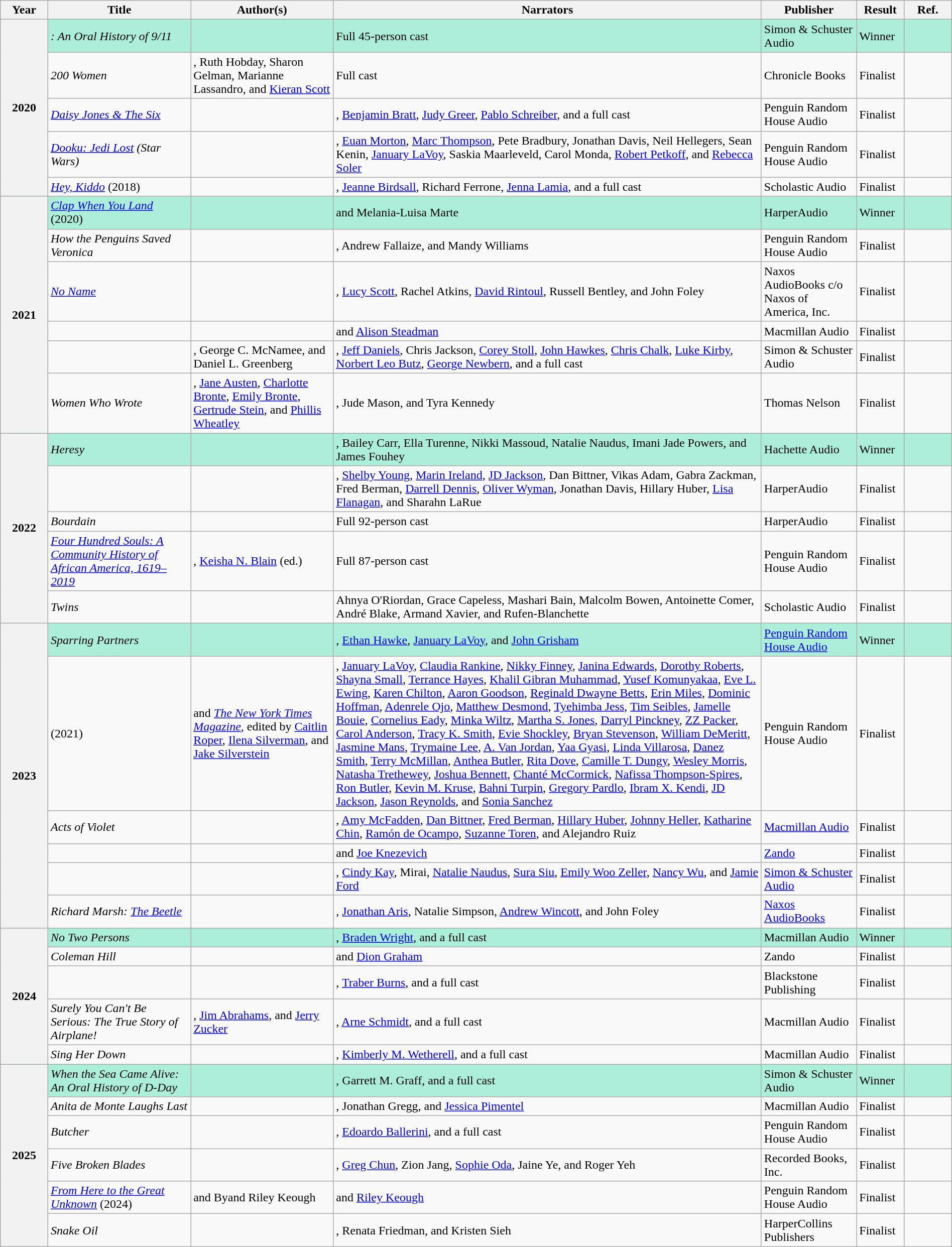<table class="wikitable sortable mw-collapsible" style="width:100%">
<tr>
<th scope="col" width="5%">Year</th>
<th scope="col" width="15%">Title</th>
<th scope="col" width="15%">Author(s)</th>
<th scope="col" width="45%">Narrators</th>
<th scope="col" width="10%">Publisher</th>
<th scope="col" width="5%">Result</th>
<th scope="col" width="5%">Ref.</th>
</tr>
<tr style="background:#ABEED9">
<th rowspan="5">2020</th>
<td><em>: An Oral History of 9/11</em></td>
<td></td>
<td>Full 45-person cast</td>
<td>Simon & Schuster Audio</td>
<td>Winner</td>
<td></td>
</tr>
<tr>
<td><em>200 Women</em></td>
<td>, Ruth Hobday, Sharon Gelman, Marianne Lassandro, and <a href='#'>Kieran Scott</a></td>
<td>Full cast</td>
<td>Chronicle Books</td>
<td>Finalist</td>
<td></td>
</tr>
<tr>
<td><em><a href='#'>Daisy Jones & The Six</a></em></td>
<td></td>
<td>, <a href='#'>Benjamin Bratt</a>, <a href='#'>Judy Greer</a>, <a href='#'>Pablo Schreiber</a>, and a full cast</td>
<td>Penguin Random House Audio</td>
<td>Finalist</td>
<td></td>
</tr>
<tr>
<td><em><a href='#'>Dooku: Jedi Lost</a> (Star Wars)</em></td>
<td></td>
<td>, <a href='#'>Euan Morton</a>, <a href='#'>Marc Thompson</a>, Pete Bradbury, Jonathan Davis, Neil Hellegers, Sean Kenin, <a href='#'>January LaVoy</a>, Saskia Maarleveld, Carol Monda, <a href='#'>Robert Petkoff</a>, and <a href='#'>Rebecca Soler</a></td>
<td>Penguin Random House Audio</td>
<td>Finalist</td>
<td></td>
</tr>
<tr>
<td><em><a href='#'>Hey, Kiddo</a></em> (2018)</td>
<td></td>
<td>, <a href='#'>Jeanne Birdsall</a>, Richard Ferrone, <a href='#'>Jenna Lamia</a>, and a full cast</td>
<td>Scholastic Audio</td>
<td>Finalist</td>
<td></td>
</tr>
<tr style="background:#ABEED9">
<th rowspan="6">2021</th>
<td><em><a href='#'>Clap When You Land</a></em> (2020)</td>
<td></td>
<td> and Melania-Luisa Marte</td>
<td>HarperAudio</td>
<td>Winner</td>
<td></td>
</tr>
<tr>
<td><em>How the Penguins Saved Veronica</em></td>
<td></td>
<td>, Andrew Fallaize, and Mandy Williams</td>
<td>Penguin Random House Audio</td>
<td>Finalist</td>
<td></td>
</tr>
<tr>
<td><em><a href='#'>No Name</a></em></td>
<td></td>
<td>, <a href='#'>Lucy Scott</a>, Rachel Atkins, <a href='#'>David Rintoul</a>, Russell Bentley, and John Foley</td>
<td>Naxos AudioBooks c/o Naxos of America, Inc.</td>
<td>Finalist</td>
<td></td>
</tr>
<tr>
<td><em></em></td>
<td></td>
<td> and <a href='#'>Alison Steadman</a></td>
<td>Macmillan Audio</td>
<td>Finalist</td>
<td></td>
</tr>
<tr>
<td><em></em></td>
<td>, George C. McNamee, and Daniel L. Greenberg</td>
<td>, <a href='#'>Jeff Daniels</a>, Chris Jackson, <a href='#'>Corey Stoll</a>, <a href='#'>John Hawkes</a>, <a href='#'>Chris Chalk</a>, <a href='#'>Luke Kirby</a>, <a href='#'>Norbert Leo Butz</a>, <a href='#'>George Newbern</a>, and a full cast</td>
<td>Simon & Schuster Audio</td>
<td>Finalist</td>
<td></td>
</tr>
<tr>
<td><em>Women Who Wrote</em></td>
<td>, <a href='#'>Jane Austen</a>, <a href='#'>Charlotte Bronte</a>, <a href='#'>Emily Bronte</a>, <a href='#'>Gertrude Stein</a>, and <a href='#'>Phillis Wheatley</a></td>
<td>, Jude Mason, and Tyra Kennedy</td>
<td>Thomas Nelson</td>
<td>Finalist</td>
<td></td>
</tr>
<tr style="background:#ABEED9">
<th rowspan="5">2022</th>
<td><em>Heresy</em></td>
<td></td>
<td>, Bailey Carr, Ella Turenne, Nikki Massoud, Natalie Naudus, Imani Jade Powers, and James Fouhey</td>
<td>Hachette Audio</td>
<td>Winner</td>
<td></td>
</tr>
<tr>
<td><em></em></td>
<td></td>
<td>, <a href='#'>Shelby Young</a>, <a href='#'>Marin Ireland</a>, <a href='#'>JD Jackson</a>, Dan Bittner, Vikas Adam, Gabra Zackman, Fred Berman, <a href='#'>Darrell Dennis</a>, <a href='#'>Oliver Wyman</a>, Jonathan Davis, Hillary Huber, <a href='#'>Lisa Flanagan</a>, and Sharahn LaRue</td>
<td>HarperAudio</td>
<td>Finalist</td>
<td></td>
</tr>
<tr>
<td><em>Bourdain</em></td>
<td></td>
<td>Full 92-person cast</td>
<td>HarperAudio</td>
<td>Finalist</td>
<td></td>
</tr>
<tr>
<td><em><a href='#'>Four Hundred Souls: A Community History of African America, 1619–2019</a></em></td>
<td>, <a href='#'>Keisha N. Blain</a> (ed.)</td>
<td>Full 87-person cast</td>
<td>Penguin Random House Audio</td>
<td>Finalist</td>
<td></td>
</tr>
<tr>
<td><em>Twins</em></td>
<td></td>
<td>Ahnya O'Riordan, Grace Capeless, Mashari Bain, Malcolm Bowen, Antoinette Comer, André Blake, Armand Xavier, and Rufen-Blanchette</td>
<td>Scholastic Audio</td>
<td>Finalist</td>
<td></td>
</tr>
<tr style="background:#ABEED9">
<th rowspan="6">2023</th>
<td><em>Sparring Partners</em></td>
<td></td>
<td>, <a href='#'>Ethan Hawke</a>, <a href='#'>January LaVoy</a>, and <a href='#'>John Grisham</a></td>
<td><a href='#'>Penguin Random House Audio</a></td>
<td>Winner</td>
<td></td>
</tr>
<tr>
<td> (2021)</td>
<td> and <em><a href='#'>The New York Times Magazine</a></em>, edited by <a href='#'>Caitlin Roper</a>, <a href='#'>Ilena Silverman</a>, and <a href='#'>Jake Silverstein</a></td>
<td>, <a href='#'>January LaVoy</a>, <a href='#'>Claudia Rankine</a>, <a href='#'>Nikky Finney</a>, <a href='#'>Janina Edwards</a>, <a href='#'>Dorothy Roberts</a>, <a href='#'>Shayna Small</a>, <a href='#'>Terrance Hayes</a>, <a href='#'>Khalil Gibran Muhammad</a>, <a href='#'>Yusef Komunyakaa</a>, <a href='#'>Eve L. Ewing</a>, <a href='#'>Karen Chilton</a>, <a href='#'>Aaron Goodson</a>, <a href='#'>Reginald Dwayne Betts</a>, <a href='#'>Erin Miles</a>, <a href='#'>Dominic Hoffman</a>, <a href='#'>Adenrele Ojo</a>, <a href='#'>Matthew Desmond</a>, <a href='#'>Tyehimba Jess</a>, <a href='#'>Tim Seibles</a>, <a href='#'>Jamelle Bouie</a>, <a href='#'>Cornelius Eady</a>, <a href='#'>Minka Wiltz</a>, <a href='#'>Martha S. Jones</a>, <a href='#'>Darryl Pinckney</a>, <a href='#'>ZZ Packer</a>, <a href='#'>Carol Anderson</a>, <a href='#'>Tracy K. Smith</a>, <a href='#'>Evie Shockley</a>, <a href='#'>Bryan Stevenson</a>, <a href='#'>William DeMeritt</a>, <a href='#'>Jasmine Mans</a>, <a href='#'>Trymaine Lee</a>, <a href='#'>A. Van Jordan</a>, <a href='#'>Yaa Gyasi</a>, <a href='#'>Linda Villarosa</a>, <a href='#'>Danez Smith</a>, <a href='#'>Terry McMillan</a>, <a href='#'>Anthea Butler</a>, <a href='#'>Rita Dove</a>, <a href='#'>Camille T. Dungy</a>, <a href='#'>Wesley Morris</a>, <a href='#'>Natasha Trethewey</a>, <a href='#'>Joshua Bennett</a>, <a href='#'>Chanté McCormick</a>, <a href='#'>Nafissa Thompson-Spires</a>, <a href='#'>Ron Butler</a>, <a href='#'>Kevin M. Kruse</a>, <a href='#'>Bahni Turpin</a>, <a href='#'>Gregory Pardlo</a>, <a href='#'>Ibram X. Kendi</a>, <a href='#'>JD Jackson</a>, <a href='#'>Jason Reynolds</a>, and <a href='#'>Sonia Sanchez</a></td>
<td>Penguin Random House Audio</td>
<td>Finalist</td>
<td></td>
</tr>
<tr>
<td><em>Acts of Violet</em></td>
<td></td>
<td>, <a href='#'>Amy McFadden</a>, <a href='#'>Dan Bittner</a>, <a href='#'>Fred Berman</a>, <a href='#'>Hillary Huber</a>, <a href='#'>Johnny Heller</a>, <a href='#'>Katharine Chin</a>, <a href='#'>Ramón de Ocampo</a>, <a href='#'>Suzanne Toren</a>, and Alejandro Ruiz</td>
<td><a href='#'>Macmillan Audio</a></td>
<td>Finalist</td>
<td></td>
</tr>
<tr>
<td></td>
<td></td>
<td> and <a href='#'>Joe Knezevich</a></td>
<td><a href='#'>Zando</a></td>
<td>Finalist</td>
<td></td>
</tr>
<tr>
<td></td>
<td></td>
<td>, <a href='#'>Cindy Kay</a>, Mirai, <a href='#'>Natalie Naudus</a>, <a href='#'>Sura Siu</a>, <a href='#'>Emily Woo Zeller</a>, <a href='#'>Nancy Wu</a>, and <a href='#'>Jamie Ford</a></td>
<td><a href='#'>Simon & Schuster Audio</a></td>
<td>Finalist</td>
<td></td>
</tr>
<tr>
<td><em>Richard Marsh: <a href='#'>The Beetle</a></em></td>
<td></td>
<td>, <a href='#'>Jonathan Aris</a>, Natalie Simpson, <a href='#'>Andrew Wincott</a>, and John Foley</td>
<td><a href='#'>Naxos AudioBooks</a></td>
<td>Finalist</td>
<td></td>
</tr>
<tr style="background:#ABEED9">
<th rowspan="5">2024<br></th>
<td><em>No Two Persons</em></td>
<td></td>
<td>, <a href='#'>Braden Wright</a>, and a full cast</td>
<td>Macmillan Audio</td>
<td>Winner</td>
<td></td>
</tr>
<tr>
<td><em>Coleman Hill</em></td>
<td></td>
<td> and <a href='#'>Dion Graham</a></td>
<td>Zando</td>
<td>Finalist</td>
<td></td>
</tr>
<tr>
<td></td>
<td></td>
<td>, <a href='#'>Traber Burns</a>, and a full cast</td>
<td>Blackstone Publishing</td>
<td>Finalist</td>
<td></td>
</tr>
<tr>
<td><em>Surely You Can't Be Serious: The True Story of Airplane!</em></td>
<td>, <a href='#'>Jim Abrahams</a>, and <a href='#'>Jerry Zucker</a></td>
<td>, <a href='#'>Arne Schmidt</a>, and a full cast</td>
<td>Macmillan Audio</td>
<td>Finalist</td>
<td></td>
</tr>
<tr>
<td><em>Sing Her Down</em></td>
<td></td>
<td>, <a href='#'>Kimberly M. Wetherell</a>, and a full cast</td>
<td>Macmillan Audio</td>
<td>Finalist</td>
<td></td>
</tr>
<tr style="background:#ABEED9">
<th rowspan="6">2025<br></th>
<td><em>When the Sea Came Alive: An Oral History of D-Day</em></td>
<td></td>
<td>, Garrett M. Graff, and a full cast</td>
<td>Simon & Schuster Audio</td>
<td>Winner</td>
<td></td>
</tr>
<tr>
<td><em>Anita de Monte Laughs Last</em></td>
<td></td>
<td>, Jonathan Gregg, and <a href='#'>Jessica Pimentel</a></td>
<td>Macmillan Audio</td>
<td>Finalist</td>
<td></td>
</tr>
<tr>
<td><em>Butcher</em></td>
<td></td>
<td>, <a href='#'>Edoardo Ballerini</a>, and a full cast</td>
<td>Penguin Random House Audio</td>
<td>Finalist</td>
<td></td>
</tr>
<tr>
<td><em>Five Broken Blades</em></td>
<td></td>
<td>, <a href='#'>Greg Chun</a>, Zion Jang, <a href='#'>Sophie Oda</a>, Jaine Ye, and Roger Yeh</td>
<td>Recorded Books, Inc.</td>
<td>Finalist</td>
<td></td>
</tr>
<tr>
<td><em><a href='#'>From Here to the Great Unknown</a></em> (2024)</td>
<td> and Byand Riley Keough</td>
<td> and <a href='#'>Riley Keough</a></td>
<td>Penguin Random House Audio</td>
<td>Finalist</td>
<td></td>
</tr>
<tr>
<td><em>Snake Oil</em></td>
<td></td>
<td>, Renata Friedman, and Kristen Sieh</td>
<td>HarperCollins Publishers</td>
<td>Finalist</td>
<td></td>
</tr>
</table>
